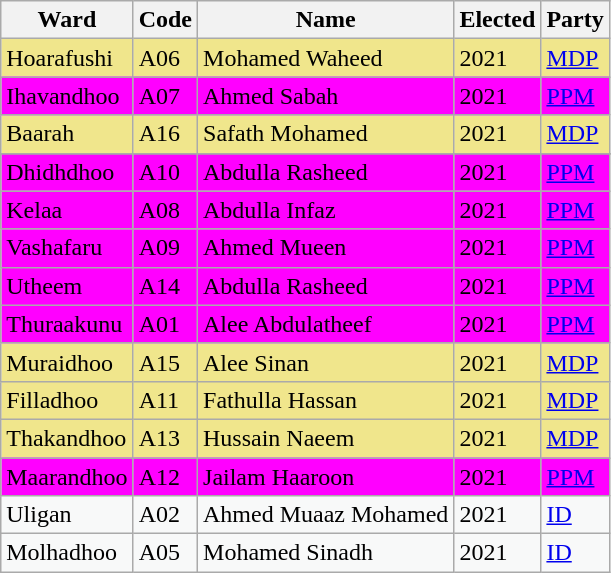<table class="wikitable sortable">
<tr>
<th>Ward</th>
<th>Code</th>
<th>Name</th>
<th>Elected</th>
<th>Party</th>
</tr>
<tr bgcolor=#F0E68C>
<td>Hoarafushi</td>
<td>A06</td>
<td>Mohamed Waheed</td>
<td>2021</td>
<td><a href='#'>MDP</a></td>
</tr>
<tr bgcolor=#FF00FF>
<td>Ihavandhoo</td>
<td>A07</td>
<td>Ahmed Sabah</td>
<td>2021</td>
<td><a href='#'>PPM</a></td>
</tr>
<tr bgcolor=#F0E68C>
<td>Baarah</td>
<td>A16</td>
<td>Safath Mohamed</td>
<td>2021</td>
<td><a href='#'>MDP</a></td>
</tr>
<tr>
</tr>
<tr bgcolor=#FF00FF>
<td>Dhidhdhoo</td>
<td>A10</td>
<td>Abdulla Rasheed</td>
<td>2021</td>
<td><a href='#'>PPM</a></td>
</tr>
<tr bgcolor=#FF00FF>
<td>Kelaa</td>
<td>A08</td>
<td>Abdulla Infaz</td>
<td>2021</td>
<td><a href='#'>PPM</a></td>
</tr>
<tr bgcolor=#FF00FF>
<td>Vashafaru</td>
<td>A09</td>
<td>Ahmed Mueen</td>
<td>2021</td>
<td><a href='#'>PPM</a></td>
</tr>
<tr bgcolor=#FF00FF>
<td>Utheem</td>
<td>A14</td>
<td>Abdulla Rasheed</td>
<td>2021</td>
<td><a href='#'>PPM</a></td>
</tr>
<tr bgcolor=#FF00FF>
<td>Thuraakunu</td>
<td>A01</td>
<td>Alee Abdulatheef</td>
<td>2021</td>
<td><a href='#'>PPM</a></td>
</tr>
<tr bgcolor=#F0E68C>
<td>Muraidhoo</td>
<td>A15</td>
<td>Alee Sinan</td>
<td>2021</td>
<td><a href='#'>MDP</a></td>
</tr>
<tr bgcolor=#F0E68C>
<td>Filladhoo</td>
<td>A11</td>
<td>Fathulla Hassan</td>
<td>2021</td>
<td><a href='#'>MDP</a></td>
</tr>
<tr bgcolor=#F0E68C>
<td>Thakandhoo</td>
<td>A13</td>
<td>Hussain Naeem</td>
<td>2021</td>
<td><a href='#'>MDP</a></td>
</tr>
<tr bgcolor=#FF00FF>
<td>Maarandhoo</td>
<td>A12</td>
<td>Jailam Haaroon</td>
<td>2021</td>
<td><a href='#'>PPM</a></td>
</tr>
<tr bgcolor=#f8f9f9>
<td>Uligan</td>
<td>A02</td>
<td>Ahmed Muaaz Mohamed</td>
<td>2021</td>
<td><a href='#'>ID</a></td>
</tr>
<tr bgcolor=#f8f9f9>
<td>Molhadhoo</td>
<td>A05</td>
<td>Mohamed Sinadh</td>
<td>2021</td>
<td><a href='#'>ID</a></td>
</tr>
</table>
